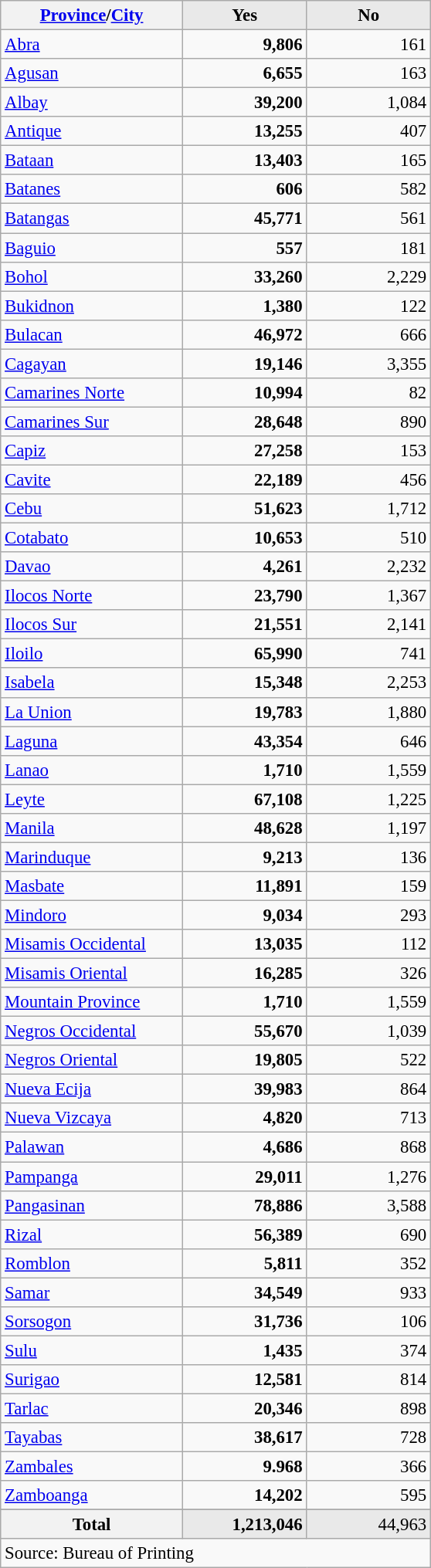<table class="wikitable" style="text-align:right; font-size:95%">
<tr>
<th width="150px" align="left"><a href='#'>Province</a>/<a href='#'>City</a></th>
<th width="100px" align="center" style="background: #E9E9E9">Yes</th>
<th width="100px" align="center" style="background: #E9E9E9">No</th>
</tr>
<tr>
<td align="left"><a href='#'>Abra</a></td>
<td><strong>9,806</strong></td>
<td>161</td>
</tr>
<tr>
<td align="left"><a href='#'>Agusan</a></td>
<td><strong>6,655</strong></td>
<td>163</td>
</tr>
<tr>
<td align="left"><a href='#'>Albay</a></td>
<td><strong>39,200</strong></td>
<td>1,084</td>
</tr>
<tr>
<td align="left"><a href='#'>Antique</a></td>
<td><strong>13,255</strong></td>
<td>407</td>
</tr>
<tr>
<td align="left"><a href='#'>Bataan</a></td>
<td><strong>13,403</strong></td>
<td>165</td>
</tr>
<tr>
<td align="left"><a href='#'>Batanes</a></td>
<td><strong>606</strong></td>
<td>582</td>
</tr>
<tr>
<td align="left"><a href='#'>Batangas</a></td>
<td><strong>45,771</strong></td>
<td>561</td>
</tr>
<tr>
<td align="left"><a href='#'>Baguio</a></td>
<td><strong>557</strong></td>
<td>181</td>
</tr>
<tr>
<td align="left"><a href='#'>Bohol</a></td>
<td><strong>33,260</strong></td>
<td>2,229</td>
</tr>
<tr>
<td align="left"><a href='#'>Bukidnon</a></td>
<td><strong>1,380</strong></td>
<td>122</td>
</tr>
<tr>
<td align="left"><a href='#'>Bulacan</a></td>
<td><strong>46,972</strong></td>
<td>666</td>
</tr>
<tr>
<td align="left"><a href='#'>Cagayan</a></td>
<td><strong>19,146</strong></td>
<td>3,355</td>
</tr>
<tr>
<td align="left"><a href='#'>Camarines Norte</a></td>
<td><strong>10,994</strong></td>
<td>82</td>
</tr>
<tr>
<td align="left"><a href='#'>Camarines Sur</a></td>
<td><strong>28,648</strong></td>
<td>890</td>
</tr>
<tr>
<td align="left"><a href='#'>Capiz</a></td>
<td><strong>27,258</strong></td>
<td>153</td>
</tr>
<tr>
<td align="left"><a href='#'>Cavite</a></td>
<td><strong>22,189</strong></td>
<td>456</td>
</tr>
<tr>
<td align="left"><a href='#'>Cebu</a></td>
<td><strong>51,623</strong></td>
<td>1,712</td>
</tr>
<tr>
<td align="left"><a href='#'>Cotabato</a></td>
<td><strong>10,653</strong></td>
<td>510</td>
</tr>
<tr>
<td align="left"><a href='#'>Davao</a></td>
<td><strong>4,261</strong></td>
<td>2,232</td>
</tr>
<tr>
<td align="left"><a href='#'>Ilocos Norte</a></td>
<td><strong>23,790</strong></td>
<td>1,367</td>
</tr>
<tr>
<td align="left"><a href='#'>Ilocos Sur</a></td>
<td><strong>21,551</strong></td>
<td>2,141</td>
</tr>
<tr>
<td align="left"><a href='#'>Iloilo</a></td>
<td><strong>65,990</strong></td>
<td>741</td>
</tr>
<tr>
<td align="left"><a href='#'>Isabela</a></td>
<td><strong>15,348</strong></td>
<td>2,253</td>
</tr>
<tr>
<td align="left"><a href='#'>La Union</a></td>
<td><strong>19,783</strong></td>
<td>1,880</td>
</tr>
<tr>
<td align="left"><a href='#'>Laguna</a></td>
<td><strong>43,354</strong></td>
<td>646</td>
</tr>
<tr>
<td align="left"><a href='#'>Lanao</a></td>
<td><strong>1,710</strong></td>
<td>1,559</td>
</tr>
<tr>
<td align="left"><a href='#'>Leyte</a></td>
<td><strong>67,108</strong></td>
<td>1,225</td>
</tr>
<tr>
<td align="left"><a href='#'>Manila</a></td>
<td><strong>48,628</strong></td>
<td>1,197</td>
</tr>
<tr>
<td align="left"><a href='#'>Marinduque</a></td>
<td><strong>9,213</strong></td>
<td>136</td>
</tr>
<tr>
<td align="left"><a href='#'>Masbate</a></td>
<td><strong>11,891</strong></td>
<td>159</td>
</tr>
<tr>
<td align="left"><a href='#'>Mindoro</a></td>
<td><strong>9,034</strong></td>
<td>293</td>
</tr>
<tr>
<td align="left"><a href='#'>Misamis Occidental</a></td>
<td><strong>13,035</strong></td>
<td>112</td>
</tr>
<tr>
<td align="left"><a href='#'>Misamis Oriental</a></td>
<td><strong>16,285</strong></td>
<td>326</td>
</tr>
<tr>
<td align="left"><a href='#'>Mountain Province</a></td>
<td><strong>1,710</strong></td>
<td>1,559</td>
</tr>
<tr>
<td align="left"><a href='#'>Negros Occidental</a></td>
<td><strong>55,670</strong></td>
<td>1,039</td>
</tr>
<tr>
<td align="left"><a href='#'>Negros Oriental</a></td>
<td><strong>19,805</strong></td>
<td>522</td>
</tr>
<tr>
<td align="left"><a href='#'>Nueva Ecija</a></td>
<td><strong>39,983</strong></td>
<td>864</td>
</tr>
<tr>
<td align="left"><a href='#'>Nueva Vizcaya</a></td>
<td><strong>4,820</strong></td>
<td>713</td>
</tr>
<tr>
<td align="left"><a href='#'>Palawan</a></td>
<td><strong>4,686</strong></td>
<td>868</td>
</tr>
<tr>
<td align="left"><a href='#'>Pampanga</a></td>
<td><strong>29,011</strong></td>
<td>1,276</td>
</tr>
<tr>
<td align="left"><a href='#'>Pangasinan</a></td>
<td><strong>78,886</strong></td>
<td>3,588</td>
</tr>
<tr>
<td align="left"><a href='#'>Rizal</a></td>
<td><strong>56,389</strong></td>
<td>690</td>
</tr>
<tr>
<td align="left"><a href='#'>Romblon</a></td>
<td><strong>5,811</strong></td>
<td>352</td>
</tr>
<tr>
<td align="left"><a href='#'>Samar</a></td>
<td><strong>34,549</strong></td>
<td>933</td>
</tr>
<tr>
<td align="left"><a href='#'>Sorsogon</a></td>
<td><strong>31,736</strong></td>
<td>106</td>
</tr>
<tr>
<td align="left"><a href='#'>Sulu</a></td>
<td><strong>1,435</strong></td>
<td>374</td>
</tr>
<tr>
<td align="left"><a href='#'>Surigao</a></td>
<td><strong>12,581</strong></td>
<td>814</td>
</tr>
<tr>
<td align="left"><a href='#'>Tarlac</a></td>
<td><strong>20,346</strong></td>
<td>898</td>
</tr>
<tr>
<td align="left"><a href='#'>Tayabas</a></td>
<td><strong>38,617</strong></td>
<td>728</td>
</tr>
<tr>
<td align="left"><a href='#'>Zambales</a></td>
<td><strong>9.968</strong></td>
<td>366</td>
</tr>
<tr>
<td align="left"><a href='#'>Zamboanga</a></td>
<td><strong>14,202</strong></td>
<td>595</td>
</tr>
<tr>
</tr>
<tr style="background:#E9E9E9">
<th align="center"><strong>Total</strong></th>
<td><strong>1,213,046</strong></td>
<td>44,963</td>
</tr>
<tr>
<td colspan="3" align="left">Source: Bureau of Printing</td>
</tr>
</table>
